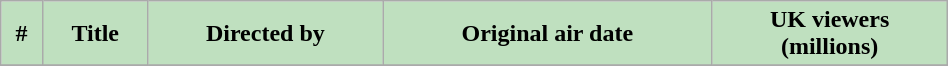<table class="wikitable plainrowheaders" width="50%" style="background:#FFFFFF;">
<tr>
<th style="background: #bfe0bf;">#</th>
<th style="background: #bfe0bf;">Title</th>
<th style="background: #bfe0bf;">Directed by</th>
<th style="background: #bfe0bf;">Original air date</th>
<th style="background: #bfe0bf;">UK viewers<br>(millions)</th>
</tr>
<tr>
</tr>
</table>
